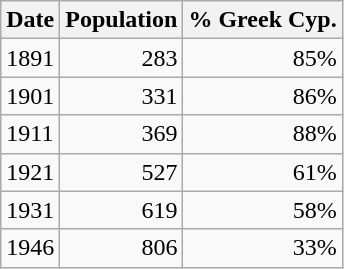<table class="wikitable sortable">
<tr>
<th scope="col">Date</th>
<th scope="col">Population</th>
<th scope="col">% Greek Cyp.</th>
</tr>
<tr>
<td align="left">1891</td>
<td align="right">283</td>
<td align="right">85%</td>
</tr>
<tr>
<td align="left">1901</td>
<td align="right">331</td>
<td align="right">86%</td>
</tr>
<tr>
<td align="left">1911</td>
<td align="right">369</td>
<td align="right">88%</td>
</tr>
<tr>
<td align="left">1921</td>
<td align="right">527</td>
<td align="right">61%</td>
</tr>
<tr>
<td align="left">1931</td>
<td align="right">619</td>
<td align="right">58%</td>
</tr>
<tr>
<td align="left">1946</td>
<td align="right">806</td>
<td align="right">33%</td>
</tr>
</table>
